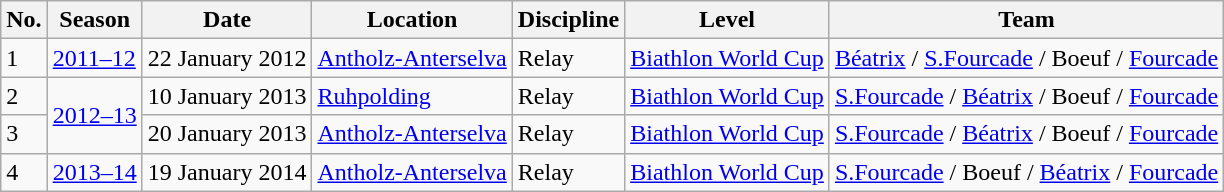<table class="wikitable sortable" style="text-align:left">
<tr>
<th>No.</th>
<th>Season</th>
<th>Date</th>
<th>Location</th>
<th>Discipline</th>
<th>Level</th>
<th>Team</th>
</tr>
<tr>
<td>1</td>
<td><a href='#'>2011–12</a></td>
<td>22 January 2012</td>
<td> <a href='#'>Antholz-Anterselva</a></td>
<td>Relay</td>
<td><a href='#'>Biathlon World Cup</a></td>
<td><a href='#'>Béatrix</a> / <a href='#'>S.Fourcade</a> / Boeuf / <a href='#'>Fourcade</a></td>
</tr>
<tr>
<td>2</td>
<td rowspan="2"><a href='#'>2012–13</a></td>
<td>10 January 2013</td>
<td> <a href='#'>Ruhpolding</a></td>
<td>Relay</td>
<td><a href='#'>Biathlon World Cup</a></td>
<td><a href='#'>S.Fourcade</a> / <a href='#'>Béatrix</a> / Boeuf / <a href='#'>Fourcade</a></td>
</tr>
<tr>
<td>3</td>
<td>20 January 2013</td>
<td> <a href='#'>Antholz-Anterselva</a></td>
<td>Relay</td>
<td><a href='#'>Biathlon World Cup</a></td>
<td><a href='#'>S.Fourcade</a> / <a href='#'>Béatrix</a> / Boeuf / <a href='#'>Fourcade</a></td>
</tr>
<tr>
<td>4</td>
<td><a href='#'>2013–14</a></td>
<td>19 January 2014</td>
<td> <a href='#'>Antholz-Anterselva</a></td>
<td>Relay</td>
<td><a href='#'>Biathlon World Cup</a></td>
<td><a href='#'>S.Fourcade</a> / Boeuf / <a href='#'>Béatrix</a> / <a href='#'>Fourcade</a></td>
</tr>
</table>
